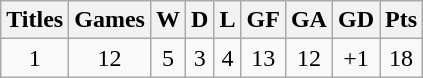<table class="wikitable" style="text-align: center">
<tr>
<th scope="col">Titles</th>
<th scope="col">Games</th>
<th scope="col">W</th>
<th scope="col">D</th>
<th scope="col">L</th>
<th scope="col">GF</th>
<th scope="col">GA</th>
<th scope="col">GD</th>
<th scope="col">Pts</th>
</tr>
<tr>
<td>1</td>
<td>12</td>
<td>5</td>
<td>3</td>
<td>4</td>
<td>13</td>
<td>12</td>
<td>+1</td>
<td>18</td>
</tr>
</table>
